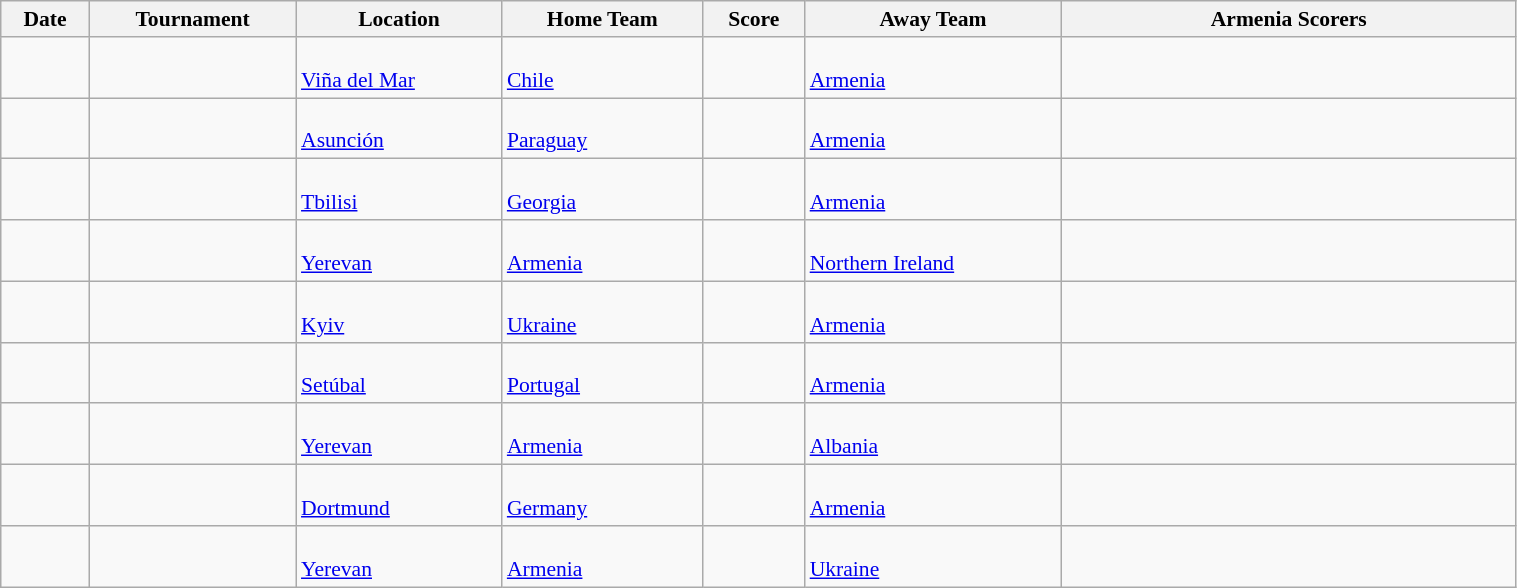<table class="wikitable" width=80% style="font-size: 90%">
<tr>
<th>Date</th>
<th>Tournament</th>
<th>Location</th>
<th>Home Team</th>
<th>Score</th>
<th>Away Team</th>
<th width=30%>Armenia Scorers</th>
</tr>
<tr>
<td></td>
<td></td>
<td><br><a href='#'>Viña del Mar</a></td>
<td><br><a href='#'>Chile</a></td>
<td></td>
<td><br><a href='#'>Armenia</a></td>
<td></td>
</tr>
<tr>
<td></td>
<td></td>
<td><br><a href='#'>Asunción</a></td>
<td><br><a href='#'>Paraguay</a></td>
<td></td>
<td><br><a href='#'>Armenia</a></td>
<td></td>
</tr>
<tr>
<td></td>
<td></td>
<td><br><a href='#'>Tbilisi</a></td>
<td><br><a href='#'>Georgia</a></td>
<td></td>
<td><br><a href='#'>Armenia</a></td>
<td></td>
</tr>
<tr>
<td></td>
<td></td>
<td><br><a href='#'>Yerevan</a></td>
<td><br><a href='#'>Armenia</a></td>
<td></td>
<td><br><a href='#'>Northern Ireland</a></td>
<td></td>
</tr>
<tr>
<td></td>
<td></td>
<td><br><a href='#'>Kyiv</a></td>
<td><br><a href='#'>Ukraine</a></td>
<td></td>
<td><br><a href='#'>Armenia</a></td>
<td></td>
</tr>
<tr>
<td></td>
<td></td>
<td><br><a href='#'>Setúbal</a></td>
<td><br><a href='#'>Portugal</a></td>
<td></td>
<td><br><a href='#'>Armenia</a></td>
<td></td>
</tr>
<tr>
<td></td>
<td></td>
<td><br><a href='#'>Yerevan</a></td>
<td><br><a href='#'>Armenia</a></td>
<td></td>
<td><br><a href='#'>Albania</a></td>
<td></td>
</tr>
<tr>
<td></td>
<td></td>
<td><br><a href='#'>Dortmund</a></td>
<td><br><a href='#'>Germany</a></td>
<td></td>
<td><br><a href='#'>Armenia</a></td>
<td></td>
</tr>
<tr>
<td></td>
<td></td>
<td><br><a href='#'>Yerevan</a></td>
<td><br><a href='#'>Armenia</a></td>
<td></td>
<td><br><a href='#'>Ukraine</a></td>
<td></td>
</tr>
</table>
